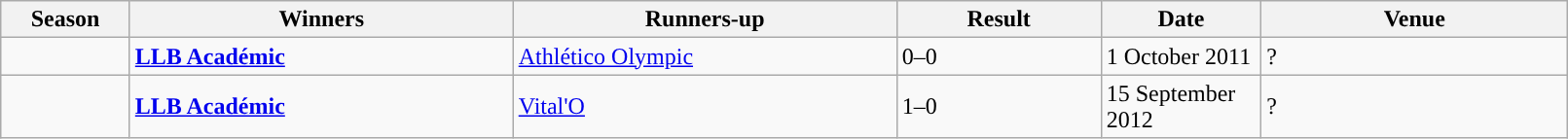<table class=wikitable style="width:85%">
<tr>
<th style="width:5%;">Season</th>
<th style="width:15%;">Winners</th>
<th style="width:15%;">Runners-up</th>
<th style="width: 8%;">Result</th>
<th style="width: 5%">Date</th>
<th style="width:12%;">Venue</th>
</tr>
<tr>
<td></td>
<td><strong><a href='#'>LLB Académic</a></strong></td>
<td><a href='#'>Athlético Olympic</a></td>
<td>0–0 </td>
<td>1 October 2011</td>
<td>?</td>
</tr>
<tr>
<td></td>
<td><strong><a href='#'>LLB Académic</a></strong></td>
<td><a href='#'>Vital'O</a></td>
<td>1–0</td>
<td>15 September 2012</td>
<td>?</td>
</tr>
</table>
